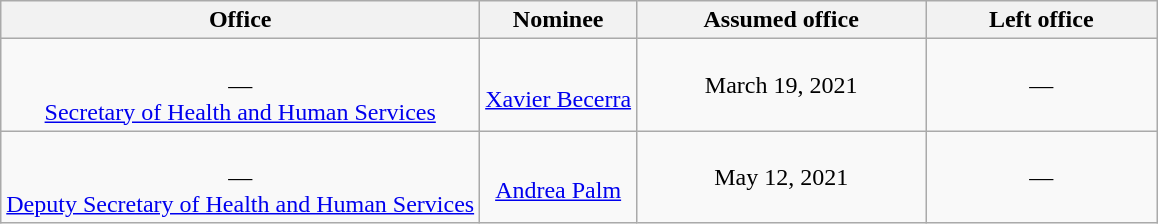<table class="wikitable sortable" style="text-align:center">
<tr>
<th>Office</th>
<th>Nominee</th>
<th style="width:25%;" data-sort-type="date">Assumed office</th>
<th style="width:20%;" data-sort-type="date">Left office</th>
</tr>
<tr>
<td><br>—<br><a href='#'>Secretary of Health and Human Services</a></td>
<td><br><a href='#'>Xavier Becerra</a></td>
<td>March 19, 2021<br></td>
<td>—</td>
</tr>
<tr>
<td><br>—<br><a href='#'>Deputy Secretary of Health and Human Services</a></td>
<td><br><a href='#'>Andrea Palm</a></td>
<td>May 12, 2021<br></td>
<td>—</td>
</tr>
</table>
